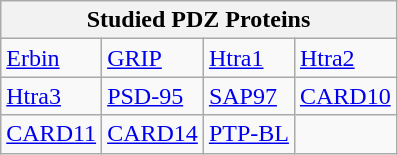<table class="wikitable">
<tr>
<th colspan="4">Studied PDZ Proteins</th>
</tr>
<tr>
<td><a href='#'>Erbin</a></td>
<td><a href='#'>GRIP</a></td>
<td><a href='#'>Htra1</a></td>
<td><a href='#'>Htra2</a></td>
</tr>
<tr>
<td><a href='#'>Htra3</a></td>
<td><a href='#'>PSD-95</a></td>
<td><a href='#'>SAP97</a></td>
<td><a href='#'>CARD10</a></td>
</tr>
<tr>
<td><a href='#'>CARD11</a></td>
<td><a href='#'>CARD14</a></td>
<td><a href='#'>PTP-BL</a></td>
</tr>
</table>
